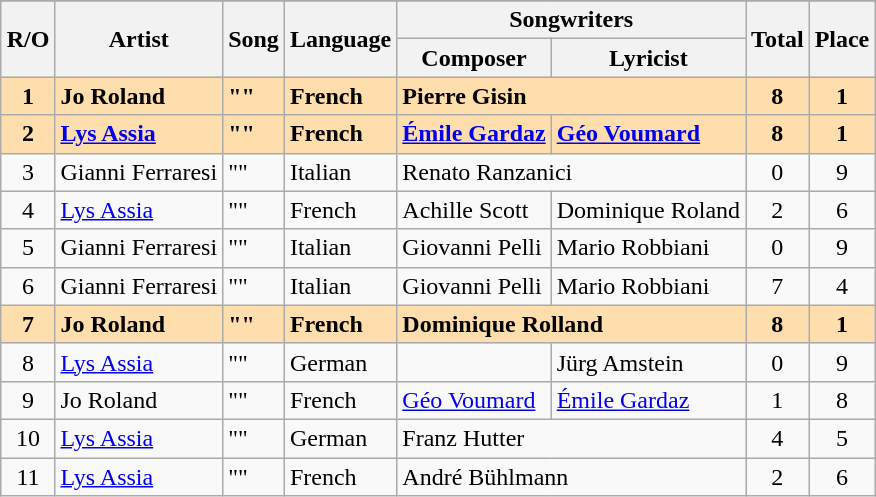<table class="sortable wikitable" style="margin: 1em auto 1em auto; text-align:center">
<tr>
</tr>
<tr>
<th rowspan="2">R/O</th>
<th rowspan="2">Artist</th>
<th rowspan="2">Song</th>
<th rowspan="2">Language</th>
<th colspan="2">Songwriters</th>
<th rowspan="2">Total</th>
<th rowspan="2">Place</th>
</tr>
<tr>
<th>Composer</th>
<th>Lyricist</th>
</tr>
<tr style="font-weight:bold; background:navajowhite;">
<td>1</td>
<td align="left">Jo Roland</td>
<td align="left">""</td>
<td align="left">French</td>
<td align="left" colspan="2">Pierre Gisin</td>
<td>8</td>
<td>1</td>
</tr>
<tr style="font-weight:bold; background:navajowhite;">
<td>2</td>
<td align="left"><a href='#'>Lys Assia</a></td>
<td align="left">""</td>
<td align="left">French</td>
<td align="left"><a href='#'>Émile Gardaz</a></td>
<td align="left"><a href='#'>Géo Voumard</a></td>
<td>8</td>
<td>1</td>
</tr>
<tr>
<td>3</td>
<td align="left">Gianni Ferraresi</td>
<td align="left">""</td>
<td align="left">Italian</td>
<td align="left" colspan="2">Renato Ranzanici</td>
<td>0</td>
<td>9</td>
</tr>
<tr>
<td>4</td>
<td align="left"><a href='#'>Lys Assia</a></td>
<td align="left">""</td>
<td align="left">French</td>
<td align="left">Achille Scott</td>
<td align="left">Dominique Roland</td>
<td>2</td>
<td>6</td>
</tr>
<tr>
<td>5</td>
<td align="left">Gianni Ferraresi</td>
<td align="left">""</td>
<td align="left">Italian</td>
<td align="left">Giovanni Pelli</td>
<td align="left">Mario Robbiani</td>
<td>0</td>
<td>9</td>
</tr>
<tr>
<td>6</td>
<td align="left">Gianni Ferraresi</td>
<td align="left">""</td>
<td align="left">Italian</td>
<td align="left">Giovanni Pelli</td>
<td align="left">Mario Robbiani</td>
<td>7</td>
<td>4</td>
</tr>
<tr style="font-weight:bold; background:navajowhite;">
<td>7</td>
<td align="left">Jo Roland</td>
<td align="left">""</td>
<td align="left">French</td>
<td align="left" colspan="2">Dominique Rolland</td>
<td>8</td>
<td>1</td>
</tr>
<tr>
<td>8</td>
<td align="left"><a href='#'>Lys Assia</a></td>
<td align="left">""</td>
<td align="left">German</td>
<td align="left"></td>
<td align="left">Jürg Amstein</td>
<td>0</td>
<td>9</td>
</tr>
<tr>
<td>9</td>
<td align="left">Jo Roland</td>
<td align="left">""</td>
<td align="left">French</td>
<td align="left"><a href='#'>Géo Voumard</a></td>
<td align="left"><a href='#'>Émile Gardaz</a></td>
<td>1</td>
<td>8</td>
</tr>
<tr>
<td>10</td>
<td align="left"><a href='#'>Lys Assia</a></td>
<td align="left">""</td>
<td align="left">German</td>
<td align="left" colspan="2">Franz Hutter</td>
<td>4</td>
<td>5</td>
</tr>
<tr>
<td>11</td>
<td align="left"><a href='#'>Lys Assia</a></td>
<td align="left">""</td>
<td align="left">French</td>
<td align="left" colspan="2">André Bühlmann</td>
<td>2</td>
<td>6</td>
</tr>
</table>
